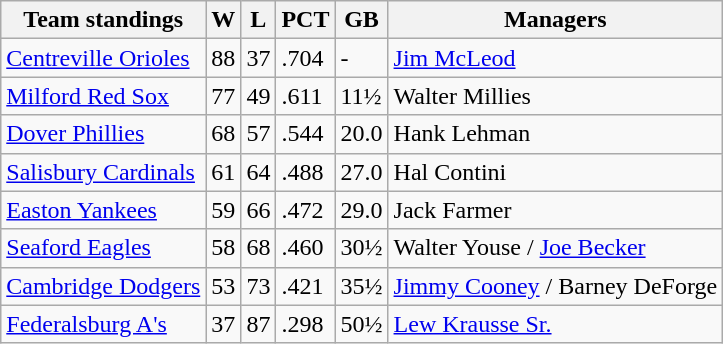<table class="wikitable">
<tr>
<th>Team standings</th>
<th>W</th>
<th>L</th>
<th>PCT</th>
<th>GB</th>
<th>Managers</th>
</tr>
<tr>
<td><a href='#'>Centreville Orioles</a></td>
<td>88</td>
<td>37</td>
<td>.704</td>
<td>-</td>
<td><a href='#'>Jim McLeod</a></td>
</tr>
<tr>
<td><a href='#'>Milford Red Sox</a></td>
<td>77</td>
<td>49</td>
<td>.611</td>
<td>11½</td>
<td>Walter Millies</td>
</tr>
<tr>
<td><a href='#'>Dover Phillies</a></td>
<td>68</td>
<td>57</td>
<td>.544</td>
<td>20.0</td>
<td>Hank Lehman</td>
</tr>
<tr>
<td><a href='#'>Salisbury Cardinals</a></td>
<td>61</td>
<td>64</td>
<td>.488</td>
<td>27.0</td>
<td>Hal Contini</td>
</tr>
<tr>
<td><a href='#'>Easton Yankees</a></td>
<td>59</td>
<td>66</td>
<td>.472</td>
<td>29.0</td>
<td>Jack Farmer</td>
</tr>
<tr>
<td><a href='#'>Seaford Eagles</a></td>
<td>58</td>
<td>68</td>
<td>.460</td>
<td>30½</td>
<td>Walter Youse / <a href='#'>Joe Becker</a></td>
</tr>
<tr>
<td><a href='#'>Cambridge Dodgers</a></td>
<td>53</td>
<td>73</td>
<td>.421</td>
<td>35½</td>
<td><a href='#'>Jimmy Cooney</a> / Barney DeForge</td>
</tr>
<tr>
<td><a href='#'>Federalsburg A's</a></td>
<td>37</td>
<td>87</td>
<td>.298</td>
<td>50½</td>
<td><a href='#'>Lew Krausse Sr.</a></td>
</tr>
</table>
